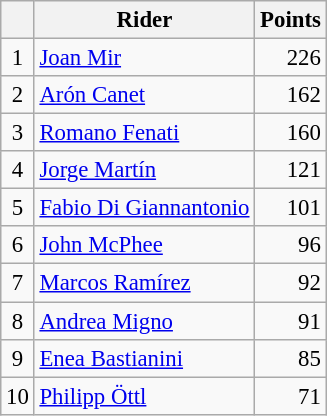<table class="wikitable" style="font-size: 95%;">
<tr>
<th></th>
<th>Rider</th>
<th>Points</th>
</tr>
<tr>
<td align=center>1</td>
<td> <a href='#'>Joan Mir</a></td>
<td align=right>226</td>
</tr>
<tr>
<td align=center>2</td>
<td> <a href='#'>Arón Canet</a></td>
<td align=right>162</td>
</tr>
<tr>
<td align=center>3</td>
<td> <a href='#'>Romano Fenati</a></td>
<td align=right>160</td>
</tr>
<tr>
<td align=center>4</td>
<td> <a href='#'>Jorge Martín</a></td>
<td align=right>121</td>
</tr>
<tr>
<td align=center>5</td>
<td> <a href='#'>Fabio Di Giannantonio</a></td>
<td align=right>101</td>
</tr>
<tr>
<td align=center>6</td>
<td> <a href='#'>John McPhee</a></td>
<td align=right>96</td>
</tr>
<tr>
<td align=center>7</td>
<td> <a href='#'>Marcos Ramírez</a></td>
<td align=right>92</td>
</tr>
<tr>
<td align=center>8</td>
<td> <a href='#'>Andrea Migno</a></td>
<td align=right>91</td>
</tr>
<tr>
<td align=center>9</td>
<td> <a href='#'>Enea Bastianini</a></td>
<td align=right>85</td>
</tr>
<tr>
<td align=center>10</td>
<td> <a href='#'>Philipp Öttl</a></td>
<td align=right>71</td>
</tr>
</table>
